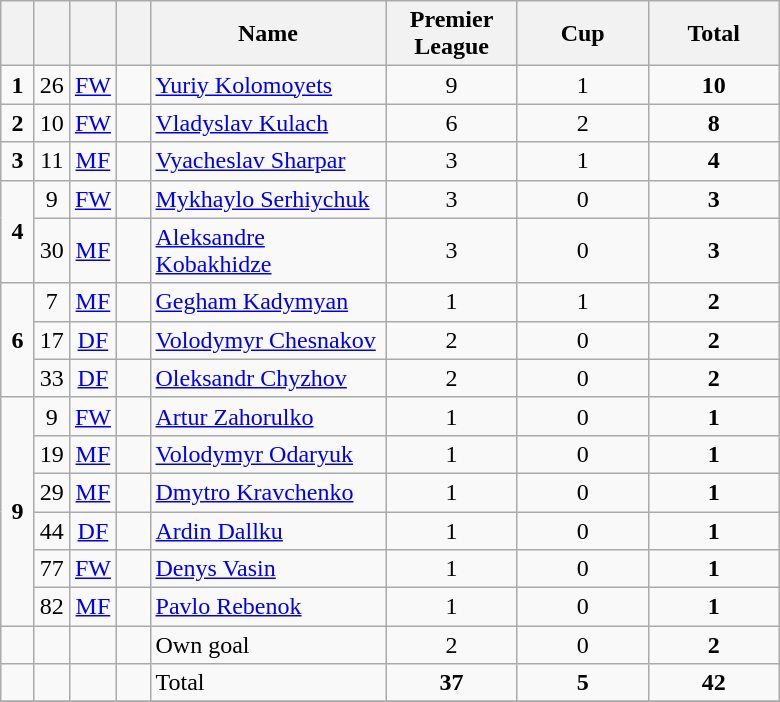<table class="wikitable" style="text-align:center">
<tr>
<th width=15></th>
<th width=15></th>
<th width=15></th>
<th width=15></th>
<th width=150>Name</th>
<th width=80><strong>Premier League</strong></th>
<th width=80><strong>Cup</strong></th>
<th width=80>Total</th>
</tr>
<tr>
<td><strong>1</strong></td>
<td>26</td>
<td><a href='#'>FW</a></td>
<td></td>
<td align=left><a href='#'>Yuriy Kolomoyets</a></td>
<td>9</td>
<td>1</td>
<td><strong>10</strong></td>
</tr>
<tr>
<td><strong>2</strong></td>
<td>10</td>
<td><a href='#'>FW</a></td>
<td></td>
<td align=left><a href='#'>Vladyslav Kulach</a></td>
<td>6</td>
<td>2</td>
<td><strong>8</strong></td>
</tr>
<tr>
<td><strong>3</strong></td>
<td>11</td>
<td><a href='#'>MF</a></td>
<td></td>
<td align=left><a href='#'>Vyacheslav Sharpar</a></td>
<td>3</td>
<td>1</td>
<td><strong>4</strong></td>
</tr>
<tr>
<td rowspan=2><strong>4</strong></td>
<td>9</td>
<td><a href='#'>FW</a></td>
<td></td>
<td align=left><a href='#'>Mykhaylo Serhiychuk</a></td>
<td>3</td>
<td>0</td>
<td><strong>3</strong></td>
</tr>
<tr>
<td>30</td>
<td><a href='#'>MF</a></td>
<td></td>
<td align=left><a href='#'>Aleksandre Kobakhidze</a></td>
<td>3</td>
<td>0</td>
<td><strong>3</strong></td>
</tr>
<tr>
<td rowspan=3><strong>6</strong></td>
<td>7</td>
<td><a href='#'>MF</a></td>
<td></td>
<td align=left><a href='#'>Gegham Kadymyan</a></td>
<td>1</td>
<td>1</td>
<td><strong>2</strong></td>
</tr>
<tr>
<td>17</td>
<td><a href='#'>DF</a></td>
<td></td>
<td align=left><a href='#'>Volodymyr Chesnakov</a></td>
<td>2</td>
<td>0</td>
<td><strong>2</strong></td>
</tr>
<tr>
<td>33</td>
<td><a href='#'>DF</a></td>
<td></td>
<td align=left><a href='#'>Oleksandr Chyzhov</a></td>
<td>2</td>
<td>0</td>
<td><strong>2</strong></td>
</tr>
<tr>
<td rowspan=6><strong>9</strong></td>
<td>9</td>
<td><a href='#'>FW</a></td>
<td></td>
<td align=left><a href='#'>Artur Zahorulko</a></td>
<td>1</td>
<td>0</td>
<td><strong>1</strong></td>
</tr>
<tr>
<td>19</td>
<td><a href='#'>MF</a></td>
<td></td>
<td align=left><a href='#'>Volodymyr Odaryuk</a></td>
<td>1</td>
<td>0</td>
<td><strong>1</strong></td>
</tr>
<tr>
<td>29</td>
<td><a href='#'>MF</a></td>
<td></td>
<td align=left><a href='#'>Dmytro Kravchenko</a></td>
<td>1</td>
<td>0</td>
<td><strong>1</strong></td>
</tr>
<tr>
<td>44</td>
<td><a href='#'>DF</a></td>
<td></td>
<td align=left><a href='#'>Ardin Dallku</a></td>
<td>1</td>
<td>0</td>
<td><strong>1</strong></td>
</tr>
<tr>
<td>77</td>
<td><a href='#'>FW</a></td>
<td></td>
<td align=left><a href='#'>Denys Vasin</a></td>
<td>1</td>
<td>0</td>
<td><strong>1</strong></td>
</tr>
<tr>
<td>82</td>
<td><a href='#'>MF</a></td>
<td></td>
<td align=left><a href='#'>Pavlo Rebenok</a></td>
<td>1</td>
<td>0</td>
<td><strong>1</strong></td>
</tr>
<tr>
<td></td>
<td></td>
<td></td>
<td></td>
<td align=left>Own goal</td>
<td>2</td>
<td>0</td>
<td><strong>2</strong></td>
</tr>
<tr>
<td></td>
<td></td>
<td></td>
<td></td>
<td align=left>Total</td>
<td><strong>37</strong></td>
<td><strong>5</strong></td>
<td><strong>42</strong></td>
</tr>
<tr>
</tr>
</table>
